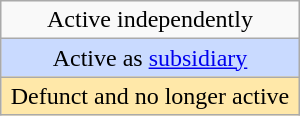<table class="wikitable" style="width:200px;">
<tr style="text-align:center;">
<td>Active independently</td>
</tr>
<tr style="background:#c9daff; text-align:center;">
<td>Active as <a href='#'>subsidiary</a></td>
</tr>
<tr style="background:#ffe8a9; text-align:center;">
<td>Defunct and no longer active</td>
</tr>
</table>
